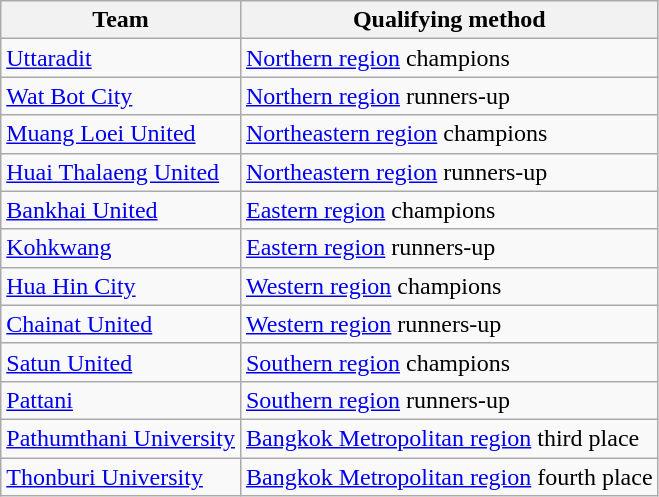<table class="wikitable">
<tr>
<th>Team</th>
<th>Qualifying method</th>
</tr>
<tr>
<td><a href='#'>Uttaradit</a></td>
<td><a href='#'>Northern region</a> champions</td>
</tr>
<tr>
<td><a href='#'>Wat Bot City</a></td>
<td><a href='#'>Northern region</a> runners-up</td>
</tr>
<tr>
<td><a href='#'>Muang Loei United</a></td>
<td><a href='#'>Northeastern region</a> champions</td>
</tr>
<tr>
<td><a href='#'>Huai Thalaeng United</a></td>
<td><a href='#'>Northeastern region</a> runners-up</td>
</tr>
<tr>
<td><a href='#'>Bankhai United</a></td>
<td><a href='#'>Eastern region</a> champions</td>
</tr>
<tr>
<td><a href='#'>Kohkwang</a></td>
<td><a href='#'>Eastern region</a> runners-up</td>
</tr>
<tr>
<td><a href='#'>Hua Hin City</a></td>
<td><a href='#'>Western region</a> champions</td>
</tr>
<tr>
<td><a href='#'>Chainat United</a></td>
<td><a href='#'>Western region</a> runners-up</td>
</tr>
<tr>
<td><a href='#'>Satun United</a></td>
<td><a href='#'>Southern region</a> champions</td>
</tr>
<tr>
<td><a href='#'>Pattani</a></td>
<td><a href='#'>Southern region</a> runners-up</td>
</tr>
<tr>
<td><a href='#'>Pathumthani University</a></td>
<td><a href='#'>Bangkok Metropolitan region</a> third place</td>
</tr>
<tr>
<td><a href='#'>Thonburi University</a></td>
<td><a href='#'>Bangkok Metropolitan region</a> fourth place</td>
</tr>
</table>
